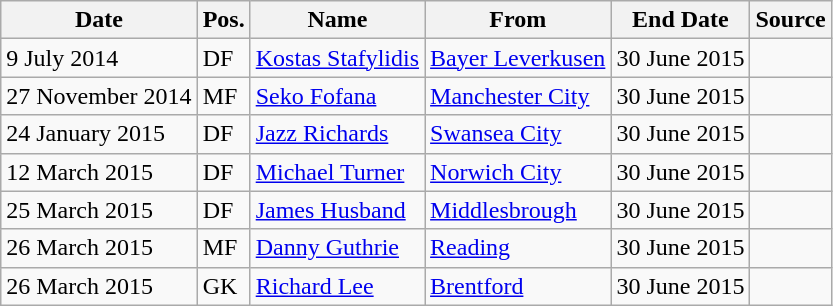<table class="wikitable" style="text-align:left">
<tr>
<th>Date</th>
<th>Pos.</th>
<th>Name</th>
<th>From</th>
<th>End Date</th>
<th>Source</th>
</tr>
<tr>
<td>9 July 2014</td>
<td>DF</td>
<td> <a href='#'>Kostas Stafylidis</a></td>
<td> <a href='#'>Bayer Leverkusen</a></td>
<td>30 June 2015</td>
<td></td>
</tr>
<tr>
<td>27 November 2014</td>
<td>MF</td>
<td> <a href='#'>Seko Fofana</a></td>
<td> <a href='#'>Manchester City</a></td>
<td>30 June 2015</td>
<td></td>
</tr>
<tr>
<td>24 January 2015</td>
<td>DF</td>
<td> <a href='#'>Jazz Richards</a></td>
<td> <a href='#'>Swansea City</a></td>
<td>30 June 2015</td>
<td></td>
</tr>
<tr>
<td>12 March 2015</td>
<td>DF</td>
<td> <a href='#'>Michael Turner</a></td>
<td> <a href='#'>Norwich City</a></td>
<td>30 June 2015</td>
<td></td>
</tr>
<tr>
<td>25 March 2015</td>
<td>DF</td>
<td> <a href='#'>James Husband</a></td>
<td> <a href='#'>Middlesbrough</a></td>
<td>30 June 2015</td>
<td></td>
</tr>
<tr>
<td>26 March 2015</td>
<td>MF</td>
<td> <a href='#'>Danny Guthrie</a></td>
<td> <a href='#'>Reading</a></td>
<td>30 June 2015</td>
<td></td>
</tr>
<tr>
<td>26 March 2015</td>
<td>GK</td>
<td> <a href='#'>Richard Lee</a></td>
<td> <a href='#'>Brentford</a></td>
<td>30 June 2015</td>
<td></td>
</tr>
</table>
